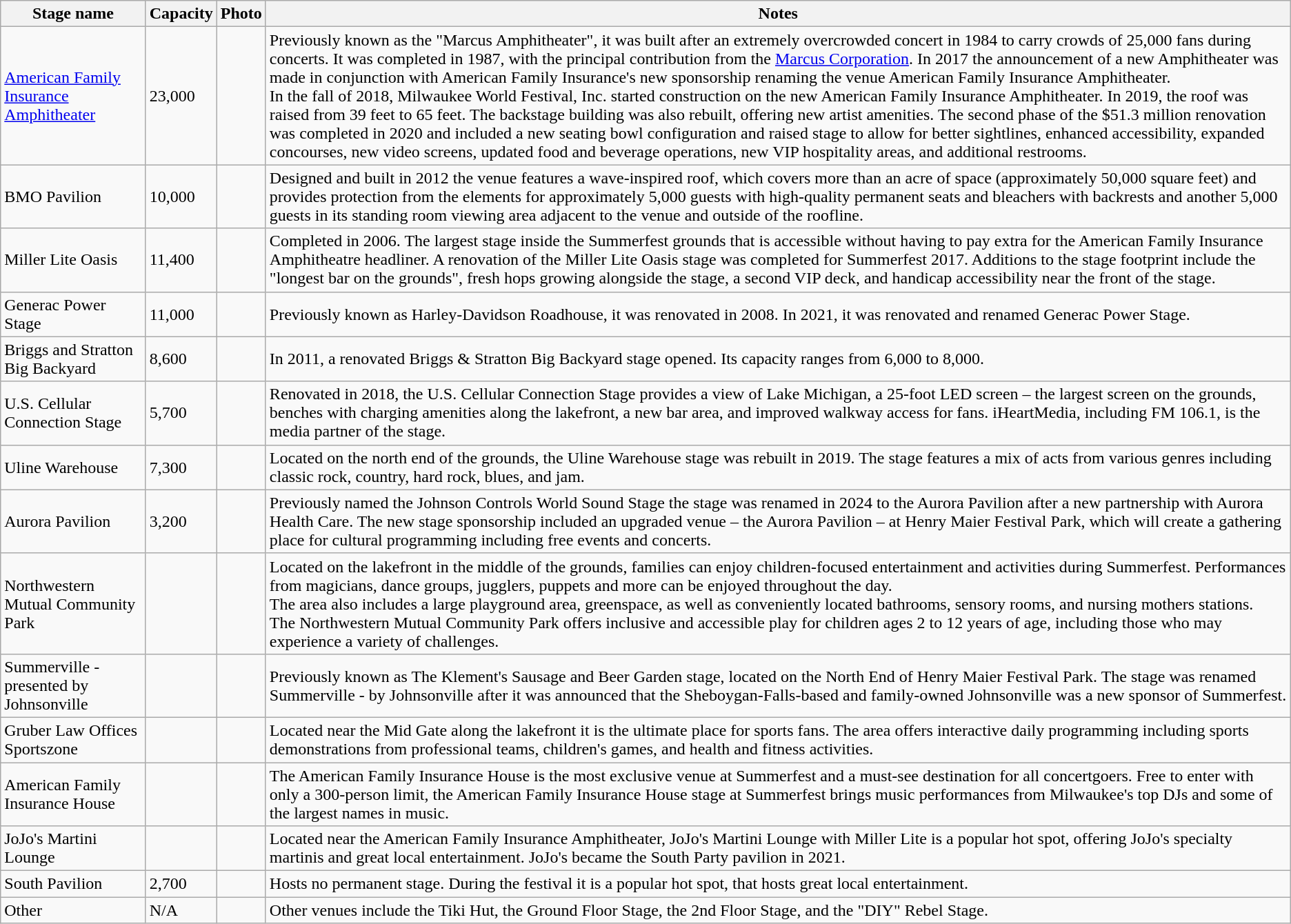<table class="wikitable">
<tr>
<th>Stage name</th>
<th>Capacity</th>
<th>Photo</th>
<th>Notes</th>
</tr>
<tr>
<td><a href='#'>American Family Insurance Amphitheater</a></td>
<td>23,000</td>
<td></td>
<td>Previously known as the "Marcus Amphitheater", it was built after an extremely overcrowded concert in 1984 to carry crowds of 25,000 fans during concerts. It was completed in 1987, with the principal contribution from the <a href='#'>Marcus Corporation</a>. In 2017 the announcement of a new Amphitheater was made in conjunction with American Family Insurance's new sponsorship renaming the venue American Family Insurance Amphitheater.<br>In the fall of 2018, Milwaukee World Festival, Inc. started construction on the new American Family Insurance Amphitheater. In 2019, the roof was raised from 39 feet to 65 feet. The backstage building was also rebuilt, offering new artist amenities. 
The second phase of the $51.3 million renovation was completed in 2020 and included a new seating bowl configuration and raised stage to allow for better sightlines, enhanced accessibility, expanded concourses, new video screens, updated food and beverage operations, new VIP hospitality areas, and additional restrooms.</td>
</tr>
<tr>
<td>BMO Pavilion</td>
<td>10,000</td>
<td></td>
<td>Designed and built in 2012 the venue features a wave-inspired roof, which covers more than an acre of space (approximately 50,000 square feet) and provides protection from the elements for approximately 5,000 guests with high-quality permanent seats and bleachers with backrests and another 5,000 guests in its standing room viewing area adjacent to the venue and outside of the roofline.</td>
</tr>
<tr>
<td>Miller Lite Oasis</td>
<td>11,400</td>
<td></td>
<td>Completed in 2006. The largest stage inside the Summerfest grounds that is accessible without having to pay extra for the American Family Insurance Amphitheatre headliner. A renovation of the Miller Lite Oasis stage was completed for Summerfest 2017. Additions to the stage footprint include the "longest bar on the grounds", fresh hops growing alongside the stage, a second VIP deck, and handicap accessibility near the front of the stage.</td>
</tr>
<tr>
<td>Generac Power Stage</td>
<td>11,000</td>
<td></td>
<td>Previously known as Harley-Davidson Roadhouse, it was renovated in 2008. In 2021, it was renovated and renamed Generac Power Stage.</td>
</tr>
<tr>
<td>Briggs and Stratton Big Backyard</td>
<td>8,600</td>
<td></td>
<td>In 2011, a renovated Briggs & Stratton Big Backyard stage opened. Its capacity ranges from 6,000 to 8,000.</td>
</tr>
<tr>
<td>U.S. Cellular Connection Stage</td>
<td>5,700</td>
<td></td>
<td>Renovated in 2018, the U.S. Cellular Connection Stage provides a view of Lake Michigan, a 25-foot LED screen – the largest screen on the grounds, benches with charging amenities along the lakefront, a new bar area, and improved walkway access for fans. iHeartMedia, including FM 106.1, is the media partner of the stage.</td>
</tr>
<tr>
<td>Uline Warehouse</td>
<td>7,300</td>
<td></td>
<td>Located on the north end of the grounds, the Uline Warehouse stage was rebuilt in 2019. The stage features a mix of acts from various genres including classic rock, country, hard rock, blues, and jam.</td>
</tr>
<tr>
<td>Aurora Pavilion</td>
<td>3,200</td>
<td></td>
<td>Previously named the Johnson Controls World Sound Stage the stage was renamed in 2024 to the Aurora Pavilion after a new partnership with Aurora Health Care. The new stage sponsorship included an upgraded venue – the Aurora Pavilion – at Henry Maier Festival Park, which will create a gathering place for cultural programming including free events and concerts.</td>
</tr>
<tr>
<td>Northwestern Mutual Community Park</td>
<td></td>
<td></td>
<td>Located on the lakefront in the middle of the grounds, families can enjoy children-focused entertainment and activities during Summerfest. Performances from magicians, dance groups, jugglers, puppets and more can be enjoyed throughout the day.<br>The area also includes a large playground area, greenspace, as well as conveniently located bathrooms, sensory rooms, and nursing mothers stations.<br>The Northwestern Mutual Community Park offers inclusive and accessible play for children ages 2 to 12 years of age, including those who may experience a variety of challenges.</td>
</tr>
<tr>
<td>Summerville - presented by Johnsonville</td>
<td></td>
<td></td>
<td>Previously known as The Klement's Sausage and Beer Garden stage, located on the North End of Henry Maier Festival Park. The stage was renamed Summerville - by Johnsonville after it was announced that the Sheboygan-Falls-based and family-owned Johnsonville was a new sponsor of Summerfest.</td>
</tr>
<tr>
<td>Gruber Law Offices Sportszone</td>
<td></td>
<td></td>
<td>Located near the Mid Gate along the lakefront it is the ultimate place for sports fans. The area offers interactive daily programming including sports demonstrations from professional teams, children's games, and health and fitness activities.</td>
</tr>
<tr>
<td>American Family Insurance House</td>
<td></td>
<td></td>
<td>The American Family Insurance House is the most exclusive venue at Summerfest and a must-see destination for all concertgoers. Free to enter with only a 300-person limit, the American Family Insurance House stage at Summerfest brings music performances from Milwaukee's top DJs and some of the largest names in music.</td>
</tr>
<tr>
<td>JoJo's Martini Lounge</td>
<td></td>
<td></td>
<td>Located near the American Family Insurance Amphitheater, JoJo's Martini Lounge with Miller Lite is a popular hot spot, offering JoJo's specialty martinis and great local entertainment.  JoJo's became the South Party pavilion in 2021.</td>
</tr>
<tr>
<td>South Pavilion</td>
<td>2,700</td>
<td></td>
<td>Hosts no permanent stage. During the festival it is a popular hot spot, that hosts great local entertainment.</td>
</tr>
<tr>
<td>Other</td>
<td>N/A</td>
<td></td>
<td>Other venues include the Tiki Hut, the Ground Floor Stage, the 2nd Floor Stage, and the "DIY" Rebel Stage.</td>
</tr>
</table>
